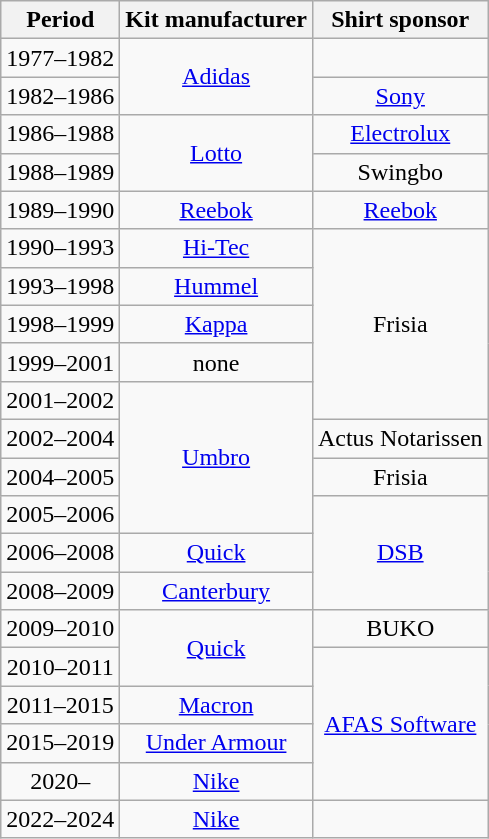<table class="wikitable" style="text-align: center">
<tr>
<th>Period</th>
<th>Kit manufacturer</th>
<th>Shirt sponsor</th>
</tr>
<tr>
<td>1977–1982</td>
<td rowspan=2><a href='#'>Adidas</a></td>
<td></td>
</tr>
<tr>
<td>1982–1986</td>
<td><a href='#'>Sony</a></td>
</tr>
<tr>
<td>1986–1988</td>
<td rowspan=2><a href='#'>Lotto</a></td>
<td><a href='#'>Electrolux</a></td>
</tr>
<tr>
<td>1988–1989</td>
<td>Swingbo</td>
</tr>
<tr>
<td>1989–1990</td>
<td><a href='#'>Reebok</a></td>
<td><a href='#'>Reebok</a></td>
</tr>
<tr>
<td>1990–1993</td>
<td><a href='#'>Hi-Tec</a></td>
<td rowspan=5>Frisia</td>
</tr>
<tr>
<td>1993–1998</td>
<td><a href='#'>Hummel</a></td>
</tr>
<tr>
<td>1998–1999</td>
<td><a href='#'>Kappa</a></td>
</tr>
<tr>
<td>1999–2001</td>
<td>none</td>
</tr>
<tr>
<td>2001–2002</td>
<td rowspan=4><a href='#'>Umbro</a></td>
</tr>
<tr>
<td>2002–2004</td>
<td>Actus Notarissen</td>
</tr>
<tr>
<td>2004–2005</td>
<td>Frisia</td>
</tr>
<tr>
<td>2005–2006</td>
<td rowspan=3><a href='#'>DSB</a></td>
</tr>
<tr>
<td>2006–2008</td>
<td><a href='#'>Quick</a></td>
</tr>
<tr>
<td>2008–2009</td>
<td><a href='#'>Canterbury</a></td>
</tr>
<tr>
<td>2009–2010</td>
<td rowspan=2><a href='#'>Quick</a></td>
<td>BUKO</td>
</tr>
<tr>
<td>2010–2011</td>
<td rowspan=4><a href='#'>AFAS Software</a></td>
</tr>
<tr>
<td>2011–2015</td>
<td><a href='#'>Macron</a></td>
</tr>
<tr>
<td>2015–2019</td>
<td><a href='#'>Under Armour</a></td>
</tr>
<tr>
<td>2020–</td>
<td><a href='#'>Nike</a></td>
</tr>
<tr>
<td>2022–2024</td>
<td><a href='#'>Nike</a></td>
<td></td>
</tr>
</table>
